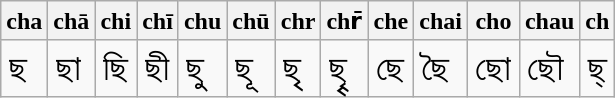<table class="wikitable">
<tr>
<th>cha</th>
<th>chā</th>
<th>chi</th>
<th>chī</th>
<th>chu</th>
<th>chū</th>
<th>chr</th>
<th>chr̄</th>
<th>che</th>
<th>chai</th>
<th>cho</th>
<th>chau</th>
<th>ch</th>
</tr>
<tr style="font-size: 150%;">
<td>ছ</td>
<td>ছা</td>
<td>ছি</td>
<td>ছী</td>
<td>ছু</td>
<td>ছূ</td>
<td>ছৃ</td>
<td>ছৄ</td>
<td>ছে</td>
<td>ছৈ</td>
<td>ছো</td>
<td>ছৌ</td>
<td>ছ্</td>
</tr>
</table>
